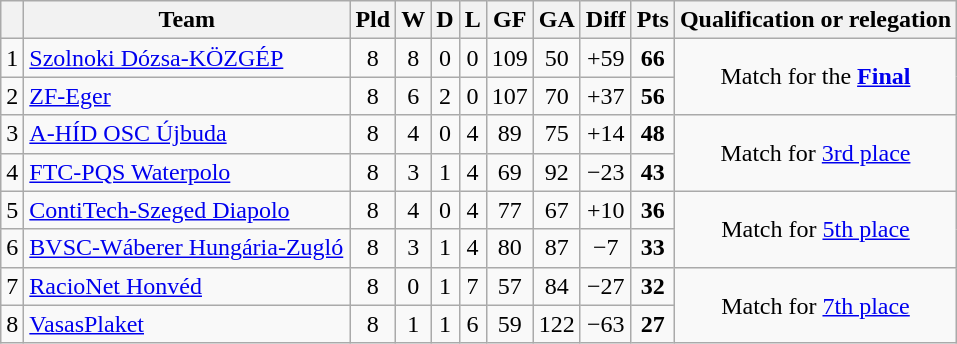<table class="wikitable sortable" style="text-align:center">
<tr>
<th></th>
<th width="210">Team</th>
<th>Pld</th>
<th>W</th>
<th>D</th>
<th>L</th>
<th>GF</th>
<th>GA</th>
<th>Diff</th>
<th>Pts</th>
<th>Qualification or relegation</th>
</tr>
<tr>
<td>1</td>
<td align=left> <a href='#'>Szolnoki Dózsa-KÖZGÉP</a></td>
<td>8</td>
<td>8</td>
<td>0</td>
<td>0</td>
<td>109</td>
<td>50</td>
<td>+59</td>
<td><strong>66</strong></td>
<td rowspan="2">Match for the <strong><a href='#'>Final</a></strong></td>
</tr>
<tr>
<td>2</td>
<td align=left> <a href='#'>ZF-Eger</a></td>
<td>8</td>
<td>6</td>
<td>2</td>
<td>0</td>
<td>107</td>
<td>70</td>
<td>+37</td>
<td><strong>56</strong></td>
</tr>
<tr>
<td>3</td>
<td align=left> <a href='#'>A-HÍD OSC Újbuda</a></td>
<td>8</td>
<td>4</td>
<td>0</td>
<td>4</td>
<td>89</td>
<td>75</td>
<td>+14</td>
<td><strong>48</strong></td>
<td rowspan="2">Match for <a href='#'>3rd place</a></td>
</tr>
<tr>
<td>4</td>
<td align=left> <a href='#'>FTC-PQS Waterpolo</a></td>
<td>8</td>
<td>3</td>
<td>1</td>
<td>4</td>
<td>69</td>
<td>92</td>
<td>−23</td>
<td><strong>43</strong></td>
</tr>
<tr>
<td>5</td>
<td align=left> <a href='#'>ContiTech-Szeged Diapolo</a></td>
<td>8</td>
<td>4</td>
<td>0</td>
<td>4</td>
<td>77</td>
<td>67</td>
<td>+10</td>
<td><strong>36</strong></td>
<td rowspan="2">Match for <a href='#'>5th place</a></td>
</tr>
<tr>
<td>6</td>
<td align=left> <a href='#'>BVSC-Wáberer Hungária-Zugló</a></td>
<td>8</td>
<td>3</td>
<td>1</td>
<td>4</td>
<td>80</td>
<td>87</td>
<td>−7</td>
<td><strong>33</strong></td>
</tr>
<tr>
<td>7</td>
<td align=left> <a href='#'>RacioNet Honvéd</a></td>
<td>8</td>
<td>0</td>
<td>1</td>
<td>7</td>
<td>57</td>
<td>84</td>
<td>−27</td>
<td><strong>32</strong></td>
<td rowspan="2">Match for <a href='#'>7th place</a></td>
</tr>
<tr>
<td>8</td>
<td align=left> <a href='#'>VasasPlaket</a></td>
<td>8</td>
<td>1</td>
<td>1</td>
<td>6</td>
<td>59</td>
<td>122</td>
<td>−63</td>
<td><strong>27</strong></td>
</tr>
</table>
